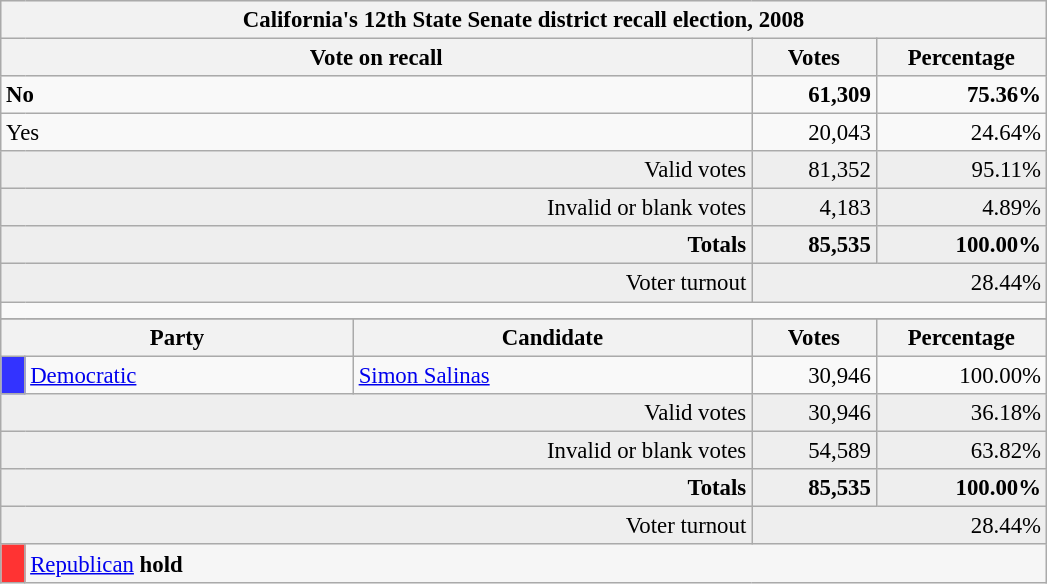<table class="wikitable" style="font-size: 95%;">
<tr style="background-color:#E9E9E9">
<th colspan="5">California's 12th State Senate district recall election, 2008</th>
</tr>
<tr bgcolor="#EEEEEE" align="center">
<th colspan="3" style="width: 32em">Vote on recall</th>
<th style="width: 5em">Votes</th>
<th style="width: 7em">Percentage</th>
</tr>
<tr>
<td colspan=3> <strong>No</strong></td>
<td align="right"><strong>61,309</strong></td>
<td align="right"><strong>75.36%</strong></td>
</tr>
<tr>
<td colspan=3>Yes</td>
<td align="right">20,043</td>
<td align="right">24.64%</td>
</tr>
<tr bgcolor="#EEEEEE">
<td colspan="3" align="right">Valid votes</td>
<td align="right">81,352</td>
<td align="right">95.11%</td>
</tr>
<tr bgcolor="#EEEEEE">
<td colspan="3" align="right">Invalid or blank votes</td>
<td align="right">4,183</td>
<td align="right">4.89%</td>
</tr>
<tr bgcolor="#EEEEEE">
<td colspan="3" align="right"><strong>Totals</strong></td>
<td align="right"><strong>85,535</strong></td>
<td align="right"><strong>100.00%</strong></td>
</tr>
<tr bgcolor="#EEEEEE">
<td colspan="3" align="right">Voter turnout</td>
<td colspan="2" align="right">28.44%</td>
</tr>
<tr>
<td colspan="5" style="height:0.3em"></td>
</tr>
<tr style="background-color:#3333FF">
</tr>
<tr bgcolor="#EEEEEE" align="center">
<th colspan=2 style="width: 15em">Party</th>
<th style="width: 17em">Candidate</th>
<th style="width: 5em">Votes</th>
<th style="width: 7em">Percentage</th>
</tr>
<tr>
<th style="background-color:#3333FF; width: 3px"></th>
<td style="width: 130px"><a href='#'>Democratic</a></td>
<td><a href='#'>Simon Salinas</a></td>
<td align="right">30,946</td>
<td align="right">100.00%</td>
</tr>
<tr bgcolor="#EEEEEE">
<td colspan="3" align="right">Valid votes</td>
<td align="right">30,946</td>
<td align="right">36.18%</td>
</tr>
<tr bgcolor="#EEEEEE">
<td colspan="3" align="right">Invalid or blank votes</td>
<td align="right">54,589</td>
<td align="right">63.82%</td>
</tr>
<tr bgcolor="#EEEEEE">
<td colspan="3" align="right"><strong>Totals</strong></td>
<td align="right"><strong>85,535</strong></td>
<td align="right"><strong>100.00%</strong></td>
</tr>
<tr bgcolor="#EEEEEE">
<td colspan="3" align="right">Voter turnout</td>
<td colspan="2" align="right">28.44%</td>
</tr>
<tr style="background-color:#F6F6F6">
<th style="background-color:#FF3333"></th>
<td colspan="4"><a href='#'>Republican</a> <strong>hold</strong></td>
</tr>
</table>
